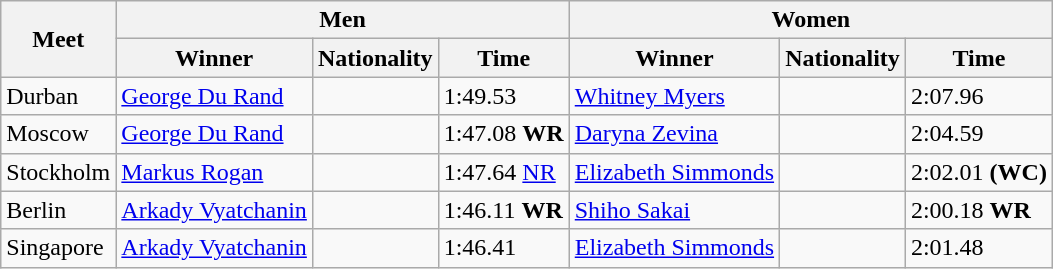<table class="wikitable">
<tr>
<th rowspan="2">Meet</th>
<th colspan="3">Men</th>
<th colspan="3">Women</th>
</tr>
<tr>
<th>Winner</th>
<th>Nationality</th>
<th>Time</th>
<th>Winner</th>
<th>Nationality</th>
<th>Time</th>
</tr>
<tr>
<td>Durban</td>
<td><a href='#'>George Du Rand</a></td>
<td></td>
<td>1:49.53</td>
<td><a href='#'>Whitney Myers</a></td>
<td></td>
<td>2:07.96</td>
</tr>
<tr>
<td>Moscow</td>
<td><a href='#'>George Du Rand</a></td>
<td></td>
<td>1:47.08 <strong>WR</strong></td>
<td><a href='#'>Daryna Zevina</a></td>
<td></td>
<td>2:04.59</td>
</tr>
<tr>
<td>Stockholm</td>
<td><a href='#'>Markus Rogan</a></td>
<td></td>
<td>1:47.64 <a href='#'>NR</a></td>
<td><a href='#'>Elizabeth Simmonds</a></td>
<td></td>
<td>2:02.01 <strong>(WC)</strong></td>
</tr>
<tr>
<td>Berlin</td>
<td><a href='#'>Arkady Vyatchanin</a></td>
<td></td>
<td>1:46.11 <strong>WR</strong></td>
<td><a href='#'>Shiho Sakai</a></td>
<td></td>
<td>2:00.18 <strong>WR</strong></td>
</tr>
<tr>
<td>Singapore</td>
<td><a href='#'>Arkady Vyatchanin</a></td>
<td></td>
<td>1:46.41</td>
<td><a href='#'>Elizabeth Simmonds</a></td>
<td></td>
<td>2:01.48</td>
</tr>
</table>
